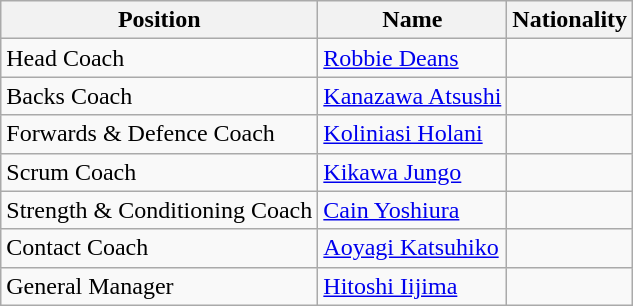<table class="wikitable">
<tr>
<th>Position</th>
<th>Name</th>
<th>Nationality</th>
</tr>
<tr>
<td>Head Coach</td>
<td><a href='#'>Robbie Deans</a></td>
<td></td>
</tr>
<tr>
<td>Backs Coach</td>
<td><a href='#'>Kanazawa Atsushi</a></td>
<td></td>
</tr>
<tr>
<td>Forwards & Defence Coach</td>
<td><a href='#'>Koliniasi Holani</a></td>
<td></td>
</tr>
<tr>
<td>Scrum Coach</td>
<td><a href='#'>Kikawa Jungo</a></td>
<td></td>
</tr>
<tr>
<td>Strength & Conditioning Coach</td>
<td><a href='#'>Cain Yoshiura</a></td>
<td></td>
</tr>
<tr>
<td>Contact Coach</td>
<td><a href='#'>Aoyagi Katsuhiko</a></td>
<td></td>
</tr>
<tr>
<td>General Manager</td>
<td><a href='#'>Hitoshi Iijima</a></td>
<td></td>
</tr>
</table>
